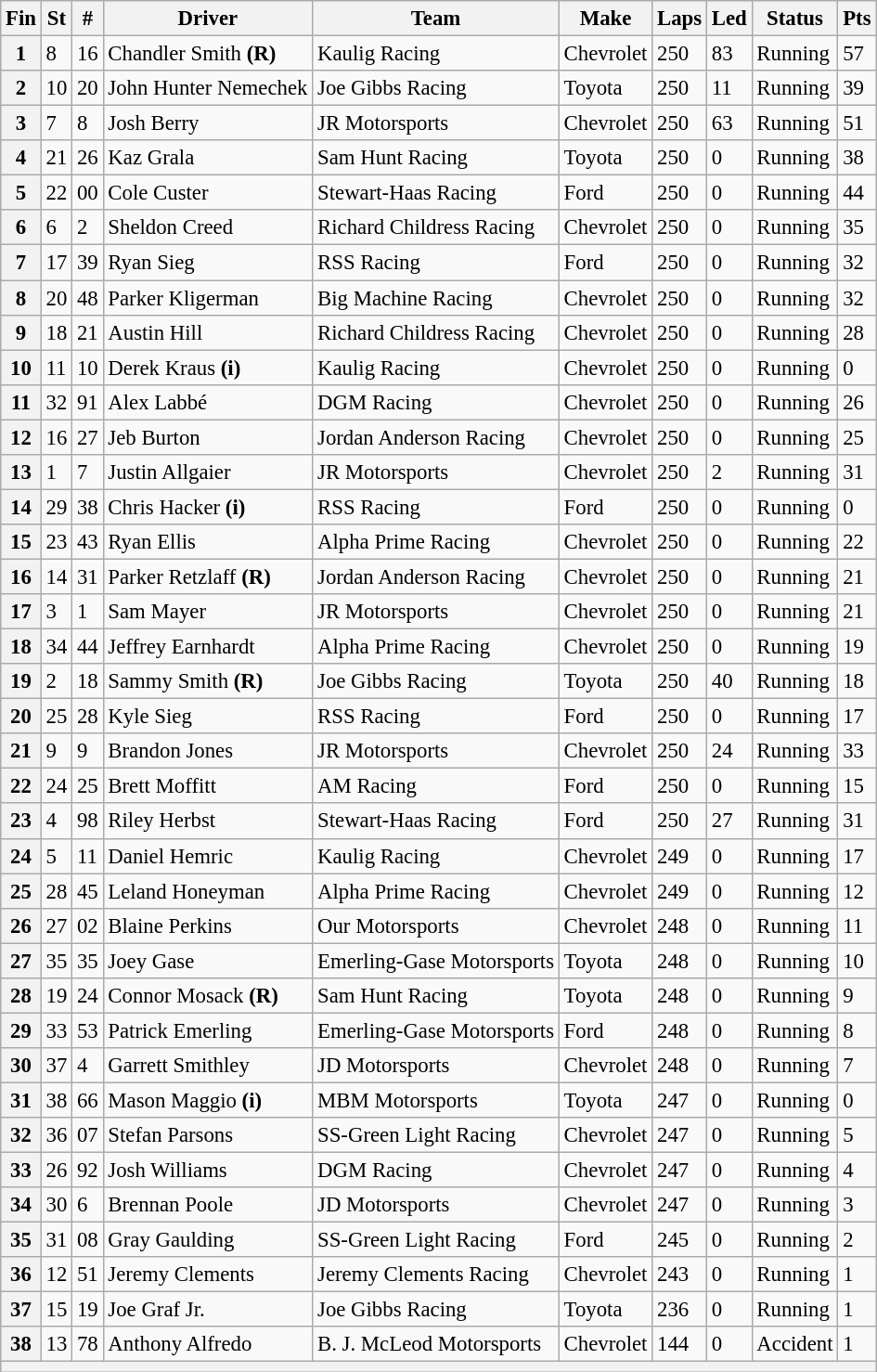<table class="wikitable" style="font-size:95%">
<tr>
<th>Fin</th>
<th>St</th>
<th>#</th>
<th>Driver</th>
<th>Team</th>
<th>Make</th>
<th>Laps</th>
<th>Led</th>
<th>Status</th>
<th>Pts</th>
</tr>
<tr>
<th>1</th>
<td>8</td>
<td>16</td>
<td>Chandler Smith <strong>(R)</strong></td>
<td>Kaulig Racing</td>
<td>Chevrolet</td>
<td>250</td>
<td>83</td>
<td>Running</td>
<td>57</td>
</tr>
<tr>
<th>2</th>
<td>10</td>
<td>20</td>
<td>John Hunter Nemechek</td>
<td>Joe Gibbs Racing</td>
<td>Toyota</td>
<td>250</td>
<td>11</td>
<td>Running</td>
<td>39</td>
</tr>
<tr>
<th>3</th>
<td>7</td>
<td>8</td>
<td>Josh Berry</td>
<td>JR Motorsports</td>
<td>Chevrolet</td>
<td>250</td>
<td>63</td>
<td>Running</td>
<td>51</td>
</tr>
<tr>
<th>4</th>
<td>21</td>
<td>26</td>
<td>Kaz Grala</td>
<td>Sam Hunt Racing</td>
<td>Toyota</td>
<td>250</td>
<td>0</td>
<td>Running</td>
<td>38</td>
</tr>
<tr>
<th>5</th>
<td>22</td>
<td>00</td>
<td>Cole Custer</td>
<td>Stewart-Haas Racing</td>
<td>Ford</td>
<td>250</td>
<td>0</td>
<td>Running</td>
<td>44</td>
</tr>
<tr>
<th>6</th>
<td>6</td>
<td>2</td>
<td>Sheldon Creed</td>
<td>Richard Childress Racing</td>
<td>Chevrolet</td>
<td>250</td>
<td>0</td>
<td>Running</td>
<td>35</td>
</tr>
<tr>
<th>7</th>
<td>17</td>
<td>39</td>
<td>Ryan Sieg</td>
<td>RSS Racing</td>
<td>Ford</td>
<td>250</td>
<td>0</td>
<td>Running</td>
<td>32</td>
</tr>
<tr>
<th>8</th>
<td>20</td>
<td>48</td>
<td>Parker Kligerman</td>
<td>Big Machine Racing</td>
<td>Chevrolet</td>
<td>250</td>
<td>0</td>
<td>Running</td>
<td>32</td>
</tr>
<tr>
<th>9</th>
<td>18</td>
<td>21</td>
<td>Austin Hill</td>
<td>Richard Childress Racing</td>
<td>Chevrolet</td>
<td>250</td>
<td>0</td>
<td>Running</td>
<td>28</td>
</tr>
<tr>
<th>10</th>
<td>11</td>
<td>10</td>
<td>Derek Kraus <strong>(i)</strong></td>
<td>Kaulig Racing</td>
<td>Chevrolet</td>
<td>250</td>
<td>0</td>
<td>Running</td>
<td>0</td>
</tr>
<tr>
<th>11</th>
<td>32</td>
<td>91</td>
<td>Alex Labbé</td>
<td>DGM Racing</td>
<td>Chevrolet</td>
<td>250</td>
<td>0</td>
<td>Running</td>
<td>26</td>
</tr>
<tr>
<th>12</th>
<td>16</td>
<td>27</td>
<td>Jeb Burton</td>
<td>Jordan Anderson Racing</td>
<td>Chevrolet</td>
<td>250</td>
<td>0</td>
<td>Running</td>
<td>25</td>
</tr>
<tr>
<th>13</th>
<td>1</td>
<td>7</td>
<td>Justin Allgaier</td>
<td>JR Motorsports</td>
<td>Chevrolet</td>
<td>250</td>
<td>2</td>
<td>Running</td>
<td>31</td>
</tr>
<tr>
<th>14</th>
<td>29</td>
<td>38</td>
<td>Chris Hacker <strong>(i)</strong></td>
<td>RSS Racing</td>
<td>Ford</td>
<td>250</td>
<td>0</td>
<td>Running</td>
<td>0</td>
</tr>
<tr>
<th>15</th>
<td>23</td>
<td>43</td>
<td>Ryan Ellis</td>
<td>Alpha Prime Racing</td>
<td>Chevrolet</td>
<td>250</td>
<td>0</td>
<td>Running</td>
<td>22</td>
</tr>
<tr>
<th>16</th>
<td>14</td>
<td>31</td>
<td>Parker Retzlaff <strong>(R)</strong></td>
<td>Jordan Anderson Racing</td>
<td>Chevrolet</td>
<td>250</td>
<td>0</td>
<td>Running</td>
<td>21</td>
</tr>
<tr>
<th>17</th>
<td>3</td>
<td>1</td>
<td>Sam Mayer</td>
<td>JR Motorsports</td>
<td>Chevrolet</td>
<td>250</td>
<td>0</td>
<td>Running</td>
<td>21</td>
</tr>
<tr>
<th>18</th>
<td>34</td>
<td>44</td>
<td>Jeffrey Earnhardt</td>
<td>Alpha Prime Racing</td>
<td>Chevrolet</td>
<td>250</td>
<td>0</td>
<td>Running</td>
<td>19</td>
</tr>
<tr>
<th>19</th>
<td>2</td>
<td>18</td>
<td>Sammy Smith <strong>(R)</strong></td>
<td>Joe Gibbs Racing</td>
<td>Toyota</td>
<td>250</td>
<td>40</td>
<td>Running</td>
<td>18</td>
</tr>
<tr>
<th>20</th>
<td>25</td>
<td>28</td>
<td>Kyle Sieg</td>
<td>RSS Racing</td>
<td>Ford</td>
<td>250</td>
<td>0</td>
<td>Running</td>
<td>17</td>
</tr>
<tr>
<th>21</th>
<td>9</td>
<td>9</td>
<td>Brandon Jones</td>
<td>JR Motorsports</td>
<td>Chevrolet</td>
<td>250</td>
<td>24</td>
<td>Running</td>
<td>33</td>
</tr>
<tr>
<th>22</th>
<td>24</td>
<td>25</td>
<td>Brett Moffitt</td>
<td>AM Racing</td>
<td>Ford</td>
<td>250</td>
<td>0</td>
<td>Running</td>
<td>15</td>
</tr>
<tr>
<th>23</th>
<td>4</td>
<td>98</td>
<td>Riley Herbst</td>
<td>Stewart-Haas Racing</td>
<td>Ford</td>
<td>250</td>
<td>27</td>
<td>Running</td>
<td>31</td>
</tr>
<tr>
<th>24</th>
<td>5</td>
<td>11</td>
<td>Daniel Hemric</td>
<td>Kaulig Racing</td>
<td>Chevrolet</td>
<td>249</td>
<td>0</td>
<td>Running</td>
<td>17</td>
</tr>
<tr>
<th>25</th>
<td>28</td>
<td>45</td>
<td>Leland Honeyman</td>
<td>Alpha Prime Racing</td>
<td>Chevrolet</td>
<td>249</td>
<td>0</td>
<td>Running</td>
<td>12</td>
</tr>
<tr>
<th>26</th>
<td>27</td>
<td>02</td>
<td>Blaine Perkins</td>
<td>Our Motorsports</td>
<td>Chevrolet</td>
<td>248</td>
<td>0</td>
<td>Running</td>
<td>11</td>
</tr>
<tr>
<th>27</th>
<td>35</td>
<td>35</td>
<td>Joey Gase</td>
<td>Emerling-Gase Motorsports</td>
<td>Toyota</td>
<td>248</td>
<td>0</td>
<td>Running</td>
<td>10</td>
</tr>
<tr>
<th>28</th>
<td>19</td>
<td>24</td>
<td>Connor Mosack <strong>(R)</strong></td>
<td>Sam Hunt Racing</td>
<td>Toyota</td>
<td>248</td>
<td>0</td>
<td>Running</td>
<td>9</td>
</tr>
<tr>
<th>29</th>
<td>33</td>
<td>53</td>
<td>Patrick Emerling</td>
<td>Emerling-Gase Motorsports</td>
<td>Ford</td>
<td>248</td>
<td>0</td>
<td>Running</td>
<td>8</td>
</tr>
<tr>
<th>30</th>
<td>37</td>
<td>4</td>
<td>Garrett Smithley</td>
<td>JD Motorsports</td>
<td>Chevrolet</td>
<td>248</td>
<td>0</td>
<td>Running</td>
<td>7</td>
</tr>
<tr>
<th>31</th>
<td>38</td>
<td>66</td>
<td>Mason Maggio <strong>(i)</strong></td>
<td>MBM Motorsports</td>
<td>Toyota</td>
<td>247</td>
<td>0</td>
<td>Running</td>
<td>0</td>
</tr>
<tr>
<th>32</th>
<td>36</td>
<td>07</td>
<td>Stefan Parsons</td>
<td>SS-Green Light Racing</td>
<td>Chevrolet</td>
<td>247</td>
<td>0</td>
<td>Running</td>
<td>5</td>
</tr>
<tr>
<th>33</th>
<td>26</td>
<td>92</td>
<td>Josh Williams</td>
<td>DGM Racing</td>
<td>Chevrolet</td>
<td>247</td>
<td>0</td>
<td>Running</td>
<td>4</td>
</tr>
<tr>
<th>34</th>
<td>30</td>
<td>6</td>
<td>Brennan Poole</td>
<td>JD Motorsports</td>
<td>Chevrolet</td>
<td>247</td>
<td>0</td>
<td>Running</td>
<td>3</td>
</tr>
<tr>
<th>35</th>
<td>31</td>
<td>08</td>
<td>Gray Gaulding</td>
<td>SS-Green Light Racing</td>
<td>Ford</td>
<td>245</td>
<td>0</td>
<td>Running</td>
<td>2</td>
</tr>
<tr>
<th>36</th>
<td>12</td>
<td>51</td>
<td>Jeremy Clements</td>
<td>Jeremy Clements Racing</td>
<td>Chevrolet</td>
<td>243</td>
<td>0</td>
<td>Running</td>
<td>1</td>
</tr>
<tr>
<th>37</th>
<td>15</td>
<td>19</td>
<td>Joe Graf Jr.</td>
<td>Joe Gibbs Racing</td>
<td>Toyota</td>
<td>236</td>
<td>0</td>
<td>Running</td>
<td>1</td>
</tr>
<tr>
<th>38</th>
<td>13</td>
<td>78</td>
<td>Anthony Alfredo</td>
<td>B. J. McLeod Motorsports</td>
<td>Chevrolet</td>
<td>144</td>
<td>0</td>
<td>Accident</td>
<td>1</td>
</tr>
<tr>
<th colspan="10"></th>
</tr>
</table>
